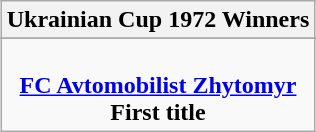<table class="wikitable" style="text-align: center; margin: 0 auto;">
<tr>
<th>Ukrainian Cup 1972 Winners</th>
</tr>
<tr>
</tr>
<tr>
<td><br><strong><a href='#'>FC Avtomobilist Zhytomyr</a></strong><br><strong>First title</strong></td>
</tr>
</table>
